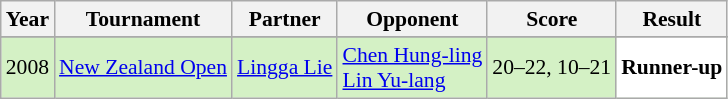<table class="sortable wikitable" style="font-size: 90%;">
<tr>
<th>Year</th>
<th>Tournament</th>
<th>Partner</th>
<th>Opponent</th>
<th>Score</th>
<th>Result</th>
</tr>
<tr>
</tr>
<tr style="background:#D4F1C5">
<td align="center">2008</td>
<td align="left"><a href='#'>New Zealand Open</a></td>
<td align="left"> <a href='#'>Lingga Lie</a></td>
<td align="left"> <a href='#'>Chen Hung-ling</a><br> <a href='#'>Lin Yu-lang</a></td>
<td align="left">20–22, 10–21</td>
<td style="text-align:left; background:white"> <strong>Runner-up</strong></td>
</tr>
</table>
